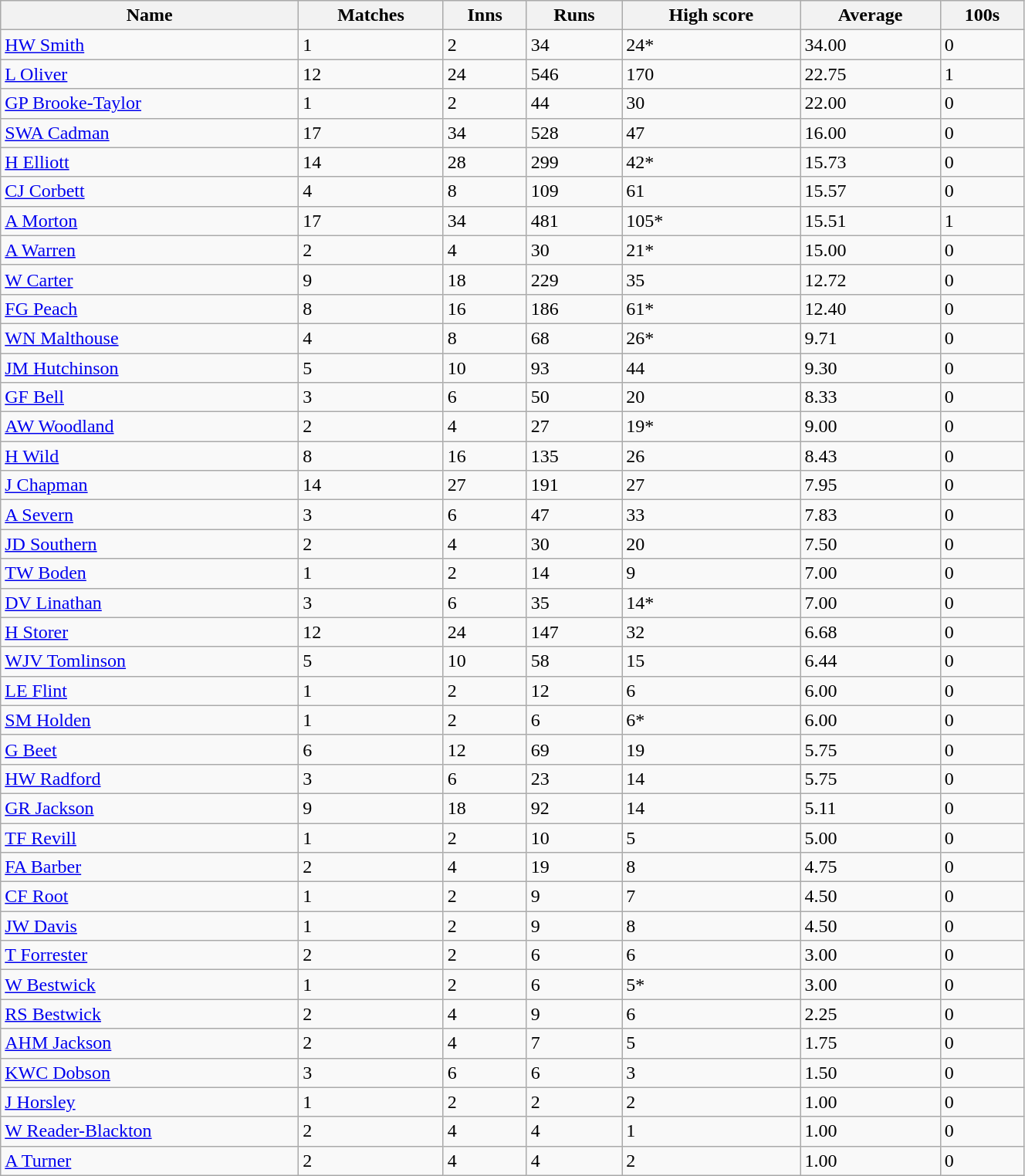<table class="wikitable sortable" style="width:70%;">
<tr style="background:#efefef;">
<th>Name</th>
<th>Matches</th>
<th>Inns</th>
<th>Runs</th>
<th>High score</th>
<th>Average</th>
<th>100s</th>
</tr>
<tr>
<td><a href='#'>HW Smith</a></td>
<td>1</td>
<td>2</td>
<td>34</td>
<td>24*</td>
<td>34.00</td>
<td>0</td>
</tr>
<tr>
<td><a href='#'>L Oliver</a></td>
<td>12</td>
<td>24</td>
<td>546</td>
<td>170</td>
<td>22.75</td>
<td>1</td>
</tr>
<tr>
<td><a href='#'>GP Brooke-Taylor</a></td>
<td>1</td>
<td>2</td>
<td>44</td>
<td>30</td>
<td>22.00</td>
<td>0</td>
</tr>
<tr>
<td><a href='#'>SWA Cadman</a></td>
<td>17</td>
<td>34</td>
<td>528</td>
<td>47</td>
<td>16.00</td>
<td>0</td>
</tr>
<tr>
<td><a href='#'>H Elliott</a></td>
<td>14</td>
<td>28</td>
<td>299</td>
<td>42*</td>
<td>15.73</td>
<td>0</td>
</tr>
<tr>
<td><a href='#'>CJ Corbett</a></td>
<td>4</td>
<td>8</td>
<td>109</td>
<td>61</td>
<td>15.57</td>
<td>0</td>
</tr>
<tr>
<td><a href='#'>A Morton</a></td>
<td>17</td>
<td>34</td>
<td>481</td>
<td>105*</td>
<td>15.51</td>
<td>1</td>
</tr>
<tr>
<td><a href='#'>A Warren</a></td>
<td>2</td>
<td>4</td>
<td>30</td>
<td>21*</td>
<td>15.00</td>
<td>0</td>
</tr>
<tr>
<td><a href='#'>W Carter</a></td>
<td>9</td>
<td>18</td>
<td>229</td>
<td>35</td>
<td>12.72</td>
<td>0</td>
</tr>
<tr>
<td><a href='#'>FG Peach</a></td>
<td>8</td>
<td>16</td>
<td>186</td>
<td>61*</td>
<td>12.40</td>
<td>0</td>
</tr>
<tr>
<td><a href='#'>WN Malthouse</a></td>
<td>4</td>
<td>8</td>
<td>68</td>
<td>26*</td>
<td>9.71</td>
<td>0</td>
</tr>
<tr>
<td><a href='#'>JM Hutchinson</a></td>
<td>5</td>
<td>10</td>
<td>93</td>
<td>44</td>
<td>9.30</td>
<td>0</td>
</tr>
<tr>
<td><a href='#'>GF Bell</a></td>
<td>3</td>
<td>6</td>
<td>50</td>
<td>20</td>
<td>8.33</td>
<td>0</td>
</tr>
<tr>
<td><a href='#'>AW Woodland</a></td>
<td>2</td>
<td>4</td>
<td>27</td>
<td>19*</td>
<td>9.00</td>
<td>0</td>
</tr>
<tr>
<td><a href='#'>H Wild</a></td>
<td>8</td>
<td>16</td>
<td>135</td>
<td>26</td>
<td>8.43</td>
<td>0</td>
</tr>
<tr>
<td><a href='#'>J Chapman</a></td>
<td>14</td>
<td>27</td>
<td>191</td>
<td>27</td>
<td>7.95</td>
<td>0</td>
</tr>
<tr>
<td><a href='#'>A Severn</a></td>
<td>3</td>
<td>6</td>
<td>47</td>
<td>33</td>
<td>7.83</td>
<td>0</td>
</tr>
<tr>
<td><a href='#'>JD Southern</a></td>
<td>2</td>
<td>4</td>
<td>30</td>
<td>20</td>
<td>7.50</td>
<td>0</td>
</tr>
<tr>
<td><a href='#'>TW Boden</a></td>
<td>1</td>
<td>2</td>
<td>14</td>
<td>9</td>
<td>7.00</td>
<td>0</td>
</tr>
<tr>
<td><a href='#'>DV Linathan</a></td>
<td>3</td>
<td>6</td>
<td>35</td>
<td>14*</td>
<td>7.00</td>
<td>0</td>
</tr>
<tr>
<td><a href='#'>H Storer</a></td>
<td>12</td>
<td>24</td>
<td>147</td>
<td>32</td>
<td>6.68</td>
<td>0</td>
</tr>
<tr>
<td><a href='#'>WJV Tomlinson</a></td>
<td>5</td>
<td>10</td>
<td>58</td>
<td>15</td>
<td>6.44</td>
<td>0</td>
</tr>
<tr>
<td><a href='#'>LE Flint</a></td>
<td>1</td>
<td>2</td>
<td>12</td>
<td>6</td>
<td>6.00</td>
<td>0</td>
</tr>
<tr>
<td><a href='#'>SM Holden</a></td>
<td>1</td>
<td>2</td>
<td>6</td>
<td>6*</td>
<td>6.00</td>
<td>0</td>
</tr>
<tr>
<td><a href='#'>G Beet</a></td>
<td>6</td>
<td>12</td>
<td>69</td>
<td>19</td>
<td>5.75</td>
<td>0</td>
</tr>
<tr>
<td><a href='#'>HW Radford</a></td>
<td>3</td>
<td>6</td>
<td>23</td>
<td>14</td>
<td>5.75</td>
<td>0</td>
</tr>
<tr>
<td><a href='#'>GR Jackson</a></td>
<td>9</td>
<td>18</td>
<td>92</td>
<td>14</td>
<td>5.11</td>
<td>0</td>
</tr>
<tr>
<td><a href='#'>TF Revill</a></td>
<td>1</td>
<td>2</td>
<td>10</td>
<td>5</td>
<td>5.00</td>
<td>0</td>
</tr>
<tr>
<td><a href='#'>FA Barber</a></td>
<td>2</td>
<td>4</td>
<td>19</td>
<td>8</td>
<td>4.75</td>
<td>0</td>
</tr>
<tr>
<td><a href='#'>CF Root</a></td>
<td>1</td>
<td>2</td>
<td>9</td>
<td>7</td>
<td>4.50</td>
<td>0</td>
</tr>
<tr>
<td><a href='#'>JW Davis</a></td>
<td>1</td>
<td>2</td>
<td>9</td>
<td>8</td>
<td>4.50</td>
<td>0</td>
</tr>
<tr>
<td><a href='#'>T Forrester</a></td>
<td>2</td>
<td>2</td>
<td>6</td>
<td>6</td>
<td>3.00</td>
<td>0</td>
</tr>
<tr>
<td><a href='#'>W Bestwick</a></td>
<td>1</td>
<td>2</td>
<td>6</td>
<td>5*</td>
<td>3.00</td>
<td>0</td>
</tr>
<tr>
<td><a href='#'>RS Bestwick</a></td>
<td>2</td>
<td>4</td>
<td>9</td>
<td>6</td>
<td>2.25</td>
<td>0</td>
</tr>
<tr>
<td><a href='#'>AHM Jackson</a></td>
<td>2</td>
<td>4</td>
<td>7</td>
<td>5</td>
<td>1.75</td>
<td>0</td>
</tr>
<tr>
<td><a href='#'>KWC Dobson</a></td>
<td>3</td>
<td>6</td>
<td>6</td>
<td>3</td>
<td>1.50</td>
<td>0</td>
</tr>
<tr>
<td><a href='#'>J Horsley</a></td>
<td>1</td>
<td>2</td>
<td>2</td>
<td>2</td>
<td>1.00</td>
<td>0</td>
</tr>
<tr>
<td><a href='#'>W Reader-Blackton</a></td>
<td>2</td>
<td>4</td>
<td>4</td>
<td>1</td>
<td>1.00</td>
<td>0</td>
</tr>
<tr>
<td><a href='#'>A Turner</a></td>
<td>2</td>
<td>4</td>
<td>4</td>
<td>2</td>
<td>1.00</td>
<td>0</td>
</tr>
</table>
